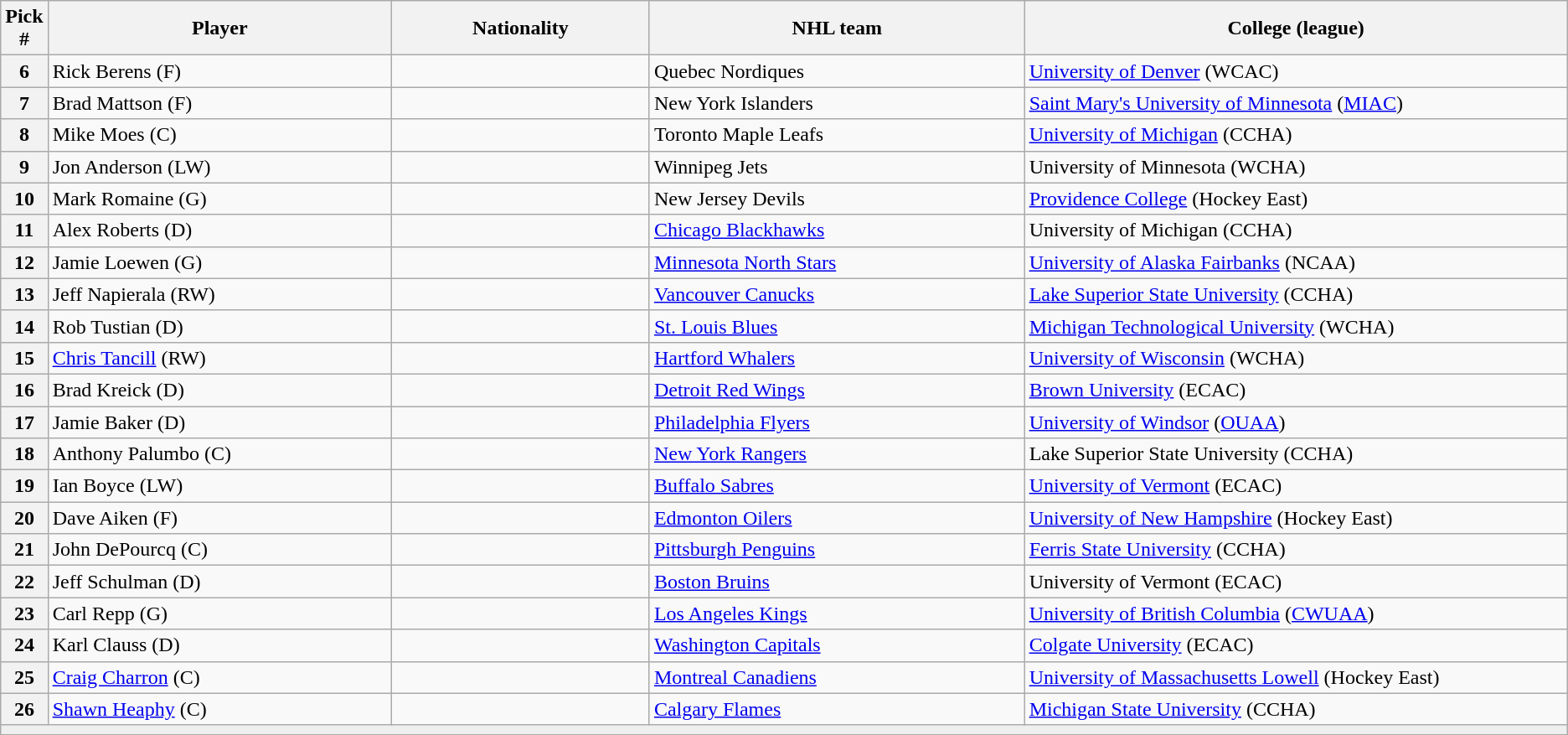<table class="wikitable">
<tr>
<th bgcolor="#DDDDFF" width="2.75%">Pick #</th>
<th bgcolor="#DDDDFF" width="22.0%">Player</th>
<th bgcolor="#DDDDFF" width="16.5%">Nationality</th>
<th bgcolor="#DDDDFF" width="24.0%">NHL team</th>
<th bgcolor="#DDDDFF" width="100.0%">College (league)</th>
</tr>
<tr>
<th>6</th>
<td>Rick Berens (F)</td>
<td></td>
<td>Quebec Nordiques</td>
<td><a href='#'>University of Denver</a> (WCAC)</td>
</tr>
<tr>
<th>7</th>
<td>Brad Mattson (F)</td>
<td></td>
<td>New York Islanders</td>
<td><a href='#'>Saint Mary's University of Minnesota</a> (<a href='#'>MIAC</a>)</td>
</tr>
<tr>
<th>8</th>
<td>Mike Moes (C)</td>
<td></td>
<td>Toronto Maple Leafs</td>
<td><a href='#'>University of Michigan</a> (CCHA)</td>
</tr>
<tr>
<th>9</th>
<td>Jon Anderson (LW)</td>
<td></td>
<td>Winnipeg Jets</td>
<td>University of Minnesota (WCHA)</td>
</tr>
<tr>
<th>10</th>
<td>Mark Romaine (G)</td>
<td></td>
<td>New Jersey Devils</td>
<td><a href='#'>Providence College</a> (Hockey East)</td>
</tr>
<tr>
<th>11</th>
<td>Alex Roberts (D)</td>
<td></td>
<td><a href='#'>Chicago Blackhawks</a></td>
<td>University of Michigan (CCHA)</td>
</tr>
<tr>
<th>12</th>
<td>Jamie Loewen (G)</td>
<td></td>
<td><a href='#'>Minnesota North Stars</a></td>
<td><a href='#'>University of Alaska Fairbanks</a> (NCAA)</td>
</tr>
<tr>
<th>13</th>
<td>Jeff Napierala (RW)</td>
<td></td>
<td><a href='#'>Vancouver Canucks</a></td>
<td><a href='#'>Lake Superior State University</a> (CCHA)</td>
</tr>
<tr>
<th>14</th>
<td>Rob Tustian (D)</td>
<td></td>
<td><a href='#'>St. Louis Blues</a></td>
<td><a href='#'>Michigan Technological University</a> (WCHA)</td>
</tr>
<tr>
<th>15</th>
<td><a href='#'>Chris Tancill</a> (RW)</td>
<td></td>
<td><a href='#'>Hartford Whalers</a></td>
<td><a href='#'>University of Wisconsin</a> (WCHA)</td>
</tr>
<tr>
<th>16</th>
<td>Brad Kreick (D)</td>
<td></td>
<td><a href='#'>Detroit Red Wings</a></td>
<td><a href='#'>Brown University</a> (ECAC)</td>
</tr>
<tr>
<th>17</th>
<td>Jamie Baker (D)</td>
<td></td>
<td><a href='#'>Philadelphia Flyers</a></td>
<td><a href='#'>University of Windsor</a> (<a href='#'>OUAA</a>)</td>
</tr>
<tr>
<th>18</th>
<td>Anthony Palumbo (C)</td>
<td></td>
<td><a href='#'>New York Rangers</a></td>
<td>Lake Superior State University (CCHA)</td>
</tr>
<tr>
<th>19</th>
<td>Ian Boyce (LW)</td>
<td></td>
<td><a href='#'>Buffalo Sabres</a></td>
<td><a href='#'>University of Vermont</a> (ECAC)</td>
</tr>
<tr>
<th>20</th>
<td>Dave Aiken (F)</td>
<td></td>
<td><a href='#'>Edmonton Oilers</a></td>
<td><a href='#'>University of New Hampshire</a> (Hockey East)</td>
</tr>
<tr>
<th>21</th>
<td>John DePourcq (C)</td>
<td></td>
<td><a href='#'>Pittsburgh Penguins</a></td>
<td><a href='#'>Ferris State University</a> (CCHA)</td>
</tr>
<tr>
<th>22</th>
<td>Jeff Schulman (D)</td>
<td></td>
<td><a href='#'>Boston Bruins</a></td>
<td>University of Vermont (ECAC)</td>
</tr>
<tr>
<th>23</th>
<td>Carl Repp (G)</td>
<td></td>
<td><a href='#'>Los Angeles Kings</a></td>
<td><a href='#'>University of British Columbia</a> (<a href='#'>CWUAA</a>)</td>
</tr>
<tr>
<th>24</th>
<td>Karl Clauss (D)</td>
<td></td>
<td><a href='#'>Washington Capitals</a></td>
<td><a href='#'>Colgate University</a> (ECAC)</td>
</tr>
<tr>
<th>25</th>
<td><a href='#'>Craig Charron</a> (C)</td>
<td></td>
<td><a href='#'>Montreal Canadiens</a></td>
<td><a href='#'>University of Massachusetts Lowell</a> (Hockey East)</td>
</tr>
<tr>
<th>26</th>
<td><a href='#'>Shawn Heaphy</a> (C)</td>
<td></td>
<td><a href='#'>Calgary Flames</a></td>
<td><a href='#'>Michigan State University</a> (CCHA)</td>
</tr>
<tr>
<td align=center colspan="5" bgcolor="#efefef"></td>
</tr>
</table>
